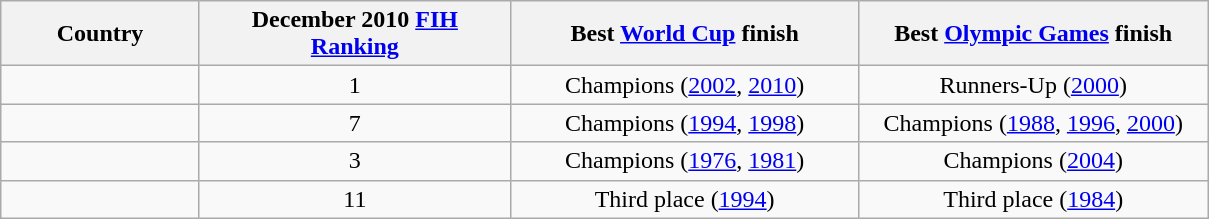<table class="wikitable">
<tr>
<th style="width:125px;">Country</th>
<th style="width:200px;">December 2010 <a href='#'>FIH Ranking</a></th>
<th style="width:225px;">Best <a href='#'>World Cup</a> finish</th>
<th style="width:225px;">Best <a href='#'>Olympic Games</a> finish</th>
</tr>
<tr style="text-align:center;">
<td style="text-align:left;"></td>
<td>1</td>
<td>Champions (<a href='#'>2002</a>, <a href='#'>2010</a>)</td>
<td>Runners-Up (<a href='#'>2000</a>)</td>
</tr>
<tr style="text-align:center;">
<td style="text-align:left;"></td>
<td>7</td>
<td>Champions (<a href='#'>1994</a>, <a href='#'>1998</a>)</td>
<td>Champions (<a href='#'>1988</a>, <a href='#'>1996</a>, <a href='#'>2000</a>)</td>
</tr>
<tr style="text-align:center;">
<td style="text-align:left;"></td>
<td>3</td>
<td>Champions (<a href='#'>1976</a>, <a href='#'>1981</a>)</td>
<td>Champions (<a href='#'>2004</a>)</td>
</tr>
<tr style="text-align:center;">
<td style="text-align:left;"></td>
<td>11</td>
<td>Third place (<a href='#'>1994</a>)</td>
<td>Third place (<a href='#'>1984</a>)</td>
</tr>
</table>
